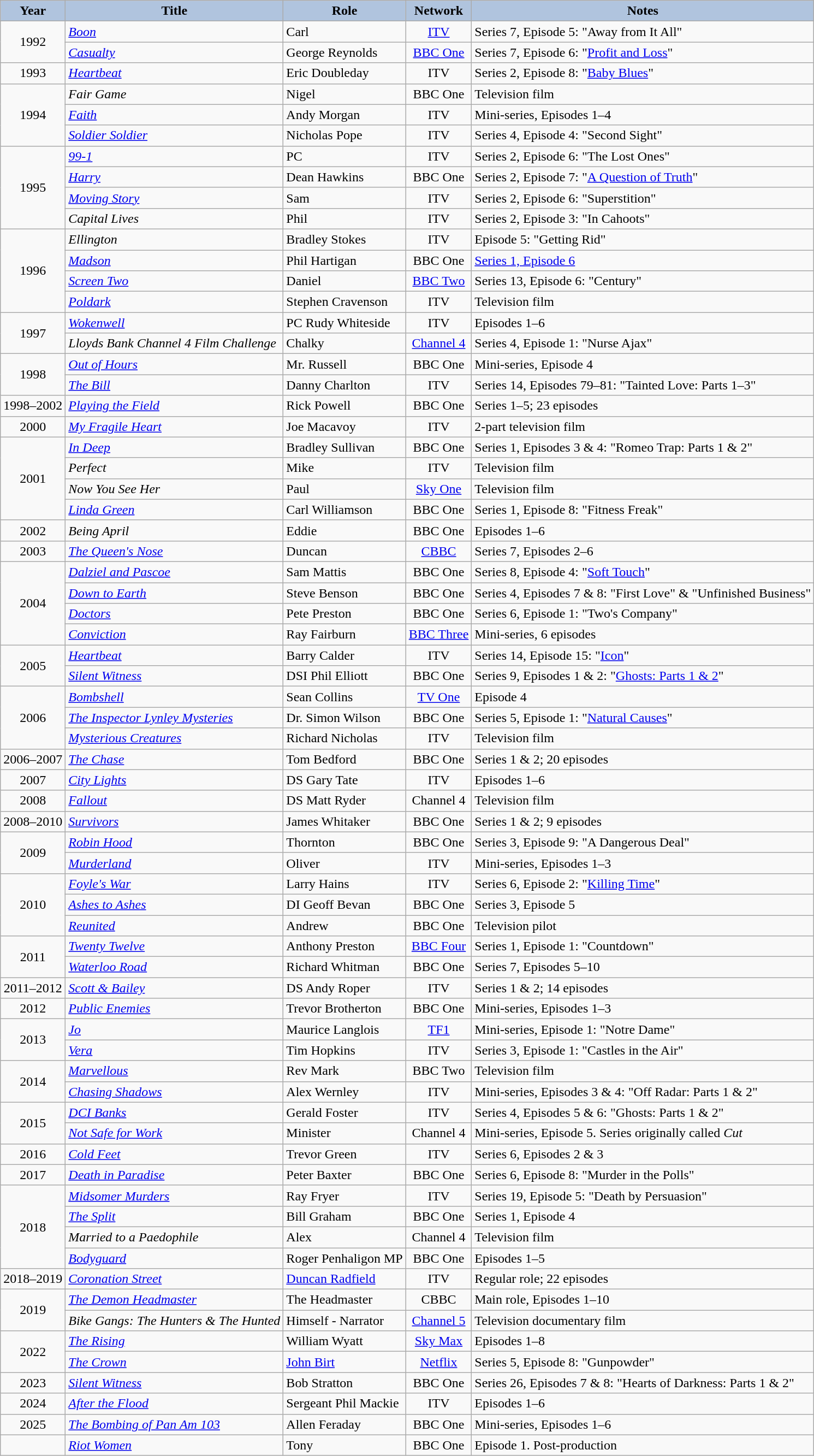<table class="wikitable">
<tr>
<th style="background:#B0C4DE;">Year</th>
<th style="background:#B0C4DE;">Title</th>
<th style="background:#B0C4DE;">Role</th>
<th style="background:#B0C4DE;">Network</th>
<th style="background:#B0C4DE;">Notes</th>
</tr>
<tr>
<td rowspan="2" style="text-align:center;">1992</td>
<td><em><a href='#'>Boon</a></em></td>
<td>Carl</td>
<td style="text-align:center;"><a href='#'>ITV</a></td>
<td>Series 7, Episode 5: "Away from It All"</td>
</tr>
<tr>
<td><em><a href='#'>Casualty</a></em></td>
<td>George Reynolds</td>
<td style="text-align:center;"><a href='#'>BBC One</a></td>
<td>Series 7, Episode 6: "<a href='#'>Profit and Loss</a>"</td>
</tr>
<tr>
<td rowspan="1" style="text-align:center;">1993</td>
<td><em><a href='#'>Heartbeat</a></em></td>
<td>Eric Doubleday</td>
<td style="text-align:center;">ITV</td>
<td>Series 2, Episode 8: "<a href='#'>Baby Blues</a>"</td>
</tr>
<tr>
<td rowspan="3" style="text-align:center;">1994</td>
<td><em>Fair Game</em></td>
<td>Nigel</td>
<td style="text-align:center;">BBC One</td>
<td>Television film</td>
</tr>
<tr>
<td><em><a href='#'>Faith</a></em></td>
<td>Andy Morgan</td>
<td style="text-align:center;">ITV</td>
<td>Mini-series, Episodes 1–4</td>
</tr>
<tr>
<td><em><a href='#'>Soldier Soldier</a></em></td>
<td>Nicholas Pope</td>
<td style="text-align:center;">ITV</td>
<td>Series 4, Episode 4: "Second Sight"</td>
</tr>
<tr>
<td rowspan="4" style="text-align:center;">1995</td>
<td><em><a href='#'>99-1</a></em></td>
<td>PC</td>
<td style="text-align:center;">ITV</td>
<td>Series 2, Episode 6: "The Lost Ones"</td>
</tr>
<tr>
<td><em><a href='#'>Harry</a></em></td>
<td>Dean Hawkins</td>
<td style="text-align:center;">BBC One</td>
<td>Series 2, Episode 7: "<a href='#'>A Question of Truth</a>"</td>
</tr>
<tr>
<td><em><a href='#'>Moving Story</a></em></td>
<td>Sam</td>
<td style="text-align:center;">ITV</td>
<td>Series 2, Episode 6: "Superstition"</td>
</tr>
<tr>
<td><em>Capital Lives</em></td>
<td>Phil</td>
<td style="text-align:center;">ITV</td>
<td>Series 2, Episode 3: "In Cahoots"</td>
</tr>
<tr>
<td rowspan="4" style="text-align:center;">1996</td>
<td><em>Ellington</em></td>
<td>Bradley Stokes</td>
<td style="text-align:center;">ITV</td>
<td>Episode 5: "Getting Rid"</td>
</tr>
<tr>
<td><em><a href='#'>Madson</a></em></td>
<td>Phil Hartigan</td>
<td style="text-align:center;">BBC One</td>
<td><a href='#'>Series 1, Episode 6</a></td>
</tr>
<tr>
<td><em><a href='#'>Screen Two</a></em></td>
<td>Daniel</td>
<td style="text-align:center;"><a href='#'>BBC Two</a></td>
<td>Series 13, Episode 6: "Century"</td>
</tr>
<tr>
<td><em><a href='#'>Poldark</a></em></td>
<td>Stephen Cravenson</td>
<td style="text-align:center;">ITV</td>
<td>Television film</td>
</tr>
<tr>
<td rowspan="2" style="text-align:center;">1997</td>
<td><em><a href='#'>Wokenwell</a></em></td>
<td>PC Rudy Whiteside</td>
<td style="text-align:center;">ITV</td>
<td>Episodes 1–6</td>
</tr>
<tr>
<td><em>Lloyds Bank Channel 4 Film Challenge</em></td>
<td>Chalky</td>
<td style="text-align:center;"><a href='#'>Channel 4</a></td>
<td>Series 4, Episode 1: "Nurse Ajax"</td>
</tr>
<tr>
<td rowspan="2" style="text-align:center;">1998</td>
<td><em><a href='#'>Out of Hours</a></em></td>
<td>Mr. Russell</td>
<td style="text-align:center;">BBC One</td>
<td>Mini-series, Episode 4</td>
</tr>
<tr>
<td><em><a href='#'>The Bill</a></em></td>
<td>Danny Charlton</td>
<td style="text-align:center;">ITV</td>
<td>Series 14, Episodes 79–81: "Tainted Love: Parts 1–3"</td>
</tr>
<tr>
<td rowspan="1" style="text-align:center;">1998–2002</td>
<td><em><a href='#'>Playing the Field</a></em></td>
<td>Rick Powell</td>
<td style="text-align:center;">BBC One</td>
<td>Series 1–5; 23 episodes</td>
</tr>
<tr>
<td rowspan="1" style="text-align:center;">2000</td>
<td><em><a href='#'>My Fragile Heart</a></em></td>
<td>Joe Macavoy</td>
<td style="text-align:center;">ITV</td>
<td>2-part television film</td>
</tr>
<tr>
<td rowspan="4" style="text-align:center;">2001</td>
<td><em><a href='#'>In Deep</a></em></td>
<td>Bradley Sullivan</td>
<td style="text-align:center;">BBC One</td>
<td>Series 1, Episodes 3 & 4: "Romeo Trap: Parts 1 & 2"</td>
</tr>
<tr>
<td><em>Perfect</em></td>
<td>Mike</td>
<td style="text-align:center;">ITV</td>
<td>Television film</td>
</tr>
<tr>
<td><em>Now You See Her</em></td>
<td>Paul</td>
<td style="text-align:center;"><a href='#'>Sky One</a></td>
<td>Television film</td>
</tr>
<tr>
<td><em><a href='#'>Linda Green</a></em></td>
<td>Carl Williamson</td>
<td style="text-align:center;">BBC One</td>
<td>Series 1, Episode 8: "Fitness Freak"</td>
</tr>
<tr>
<td rowspan="1" style="text-align:center;">2002</td>
<td><em>Being April</em></td>
<td>Eddie</td>
<td style="text-align:center;">BBC One</td>
<td>Episodes 1–6</td>
</tr>
<tr>
<td rowspan="1" style="text-align:center;">2003</td>
<td><em><a href='#'>The Queen's Nose</a></em></td>
<td>Duncan</td>
<td style="text-align:center;"><a href='#'>CBBC</a></td>
<td>Series 7, Episodes 2–6</td>
</tr>
<tr>
<td rowspan="4" style="text-align:center;">2004</td>
<td><em><a href='#'>Dalziel and Pascoe</a></em></td>
<td>Sam Mattis</td>
<td style="text-align:center;">BBC One</td>
<td>Series 8, Episode 4: "<a href='#'>Soft Touch</a>"</td>
</tr>
<tr>
<td><em><a href='#'>Down to Earth</a></em></td>
<td>Steve Benson</td>
<td style="text-align:center;">BBC One</td>
<td>Series 4, Episodes 7 & 8: "First Love" & "Unfinished Business"</td>
</tr>
<tr>
<td><em><a href='#'>Doctors</a></em></td>
<td>Pete Preston</td>
<td style="text-align:center;">BBC One</td>
<td>Series 6, Episode 1: "Two's Company"</td>
</tr>
<tr>
<td><em><a href='#'>Conviction</a></em></td>
<td>Ray Fairburn</td>
<td style="text-align:center;"><a href='#'>BBC Three</a></td>
<td>Mini-series, 6 episodes</td>
</tr>
<tr>
<td rowspan="2" style="text-align:center;">2005</td>
<td><em><a href='#'>Heartbeat</a></em></td>
<td>Barry Calder</td>
<td style="text-align:center;">ITV</td>
<td>Series 14, Episode 15: "<a href='#'>Icon</a>"</td>
</tr>
<tr>
<td><em><a href='#'>Silent Witness</a></em></td>
<td>DSI Phil Elliott</td>
<td style="text-align:center;">BBC One</td>
<td>Series 9, Episodes 1 & 2: "<a href='#'>Ghosts: Parts 1 & 2</a>"</td>
</tr>
<tr>
<td rowspan="3" style="text-align:center;">2006</td>
<td><em><a href='#'>Bombshell</a></em></td>
<td>Sean Collins</td>
<td style="text-align:center;"><a href='#'>TV One</a></td>
<td>Episode 4</td>
</tr>
<tr>
<td><em><a href='#'>The Inspector Lynley Mysteries</a></em></td>
<td>Dr. Simon Wilson</td>
<td style="text-align:center;">BBC One</td>
<td>Series 5, Episode 1: "<a href='#'>Natural Causes</a>"</td>
</tr>
<tr>
<td><em><a href='#'>Mysterious Creatures</a></em></td>
<td>Richard Nicholas</td>
<td style="text-align:center;">ITV</td>
<td>Television film</td>
</tr>
<tr>
<td rowspan="1" style="text-align:center;">2006–2007</td>
<td><em><a href='#'>The Chase</a></em></td>
<td>Tom Bedford</td>
<td style="text-align:center;">BBC One</td>
<td>Series 1 & 2; 20 episodes</td>
</tr>
<tr>
<td rowspan="1" style="text-align:center;">2007</td>
<td><em><a href='#'>City Lights</a></em></td>
<td>DS Gary Tate</td>
<td style="text-align:center;">ITV</td>
<td>Episodes 1–6</td>
</tr>
<tr>
<td rowspan="1" style="text-align:center;">2008</td>
<td><em><a href='#'>Fallout</a></em></td>
<td>DS Matt Ryder</td>
<td style="text-align:center;">Channel 4</td>
<td>Television film</td>
</tr>
<tr>
<td rowspan="1" style="text-align:center;">2008–2010</td>
<td><em><a href='#'>Survivors</a></em></td>
<td>James Whitaker</td>
<td style="text-align:center;">BBC One</td>
<td>Series 1 & 2; 9 episodes</td>
</tr>
<tr>
<td rowspan="2" style="text-align:center;">2009</td>
<td><em><a href='#'>Robin Hood</a></em></td>
<td>Thornton</td>
<td style="text-align:center;">BBC One</td>
<td>Series 3, Episode 9: "A Dangerous Deal"</td>
</tr>
<tr>
<td><em><a href='#'>Murderland</a></em></td>
<td>Oliver</td>
<td style="text-align:center;">ITV</td>
<td>Mini-series, Episodes 1–3</td>
</tr>
<tr>
<td rowspan="3" style="text-align:center;">2010</td>
<td><em><a href='#'>Foyle's War</a></em></td>
<td>Larry Hains</td>
<td style="text-align:center;">ITV</td>
<td>Series 6, Episode 2: "<a href='#'>Killing Time</a>"</td>
</tr>
<tr>
<td><em><a href='#'>Ashes to Ashes</a></em></td>
<td>DI Geoff Bevan</td>
<td style="text-align:center;">BBC One</td>
<td>Series 3, Episode 5</td>
</tr>
<tr>
<td><em><a href='#'>Reunited</a></em></td>
<td>Andrew</td>
<td style="text-align:center;">BBC One</td>
<td>Television pilot</td>
</tr>
<tr>
<td rowspan="2" style="text-align:center;">2011</td>
<td><em><a href='#'>Twenty Twelve</a></em></td>
<td>Anthony Preston</td>
<td style="text-align:center;"><a href='#'>BBC Four</a></td>
<td>Series 1, Episode 1: "Countdown"</td>
</tr>
<tr>
<td><em><a href='#'>Waterloo Road</a></em></td>
<td>Richard Whitman</td>
<td style="text-align:center;">BBC One</td>
<td>Series 7, Episodes 5–10</td>
</tr>
<tr>
<td rowspan="1" style="text-align:center;">2011–2012</td>
<td><em><a href='#'>Scott & Bailey</a></em></td>
<td>DS Andy Roper</td>
<td style="text-align:center;">ITV</td>
<td>Series 1 & 2; 14 episodes</td>
</tr>
<tr>
<td rowspan="1" style="text-align:center;">2012</td>
<td><em><a href='#'>Public Enemies</a></em></td>
<td>Trevor Brotherton</td>
<td style="text-align:center;">BBC One</td>
<td>Mini-series, Episodes 1–3</td>
</tr>
<tr>
<td rowspan="2" style="text-align:center;">2013</td>
<td><em><a href='#'>Jo</a></em></td>
<td>Maurice Langlois</td>
<td style="text-align:center;"><a href='#'>TF1</a></td>
<td>Mini-series, Episode 1: "Notre Dame"</td>
</tr>
<tr>
<td><em><a href='#'>Vera</a></em></td>
<td>Tim Hopkins</td>
<td style="text-align:center;">ITV</td>
<td>Series 3, Episode 1: "Castles in the Air"</td>
</tr>
<tr>
<td rowspan="2" style="text-align:center;">2014</td>
<td><em><a href='#'>Marvellous</a></em></td>
<td>Rev Mark</td>
<td style="text-align:center;">BBC Two</td>
<td>Television film</td>
</tr>
<tr>
<td><em><a href='#'>Chasing Shadows</a></em></td>
<td>Alex Wernley</td>
<td style="text-align:center;">ITV</td>
<td>Mini-series, Episodes 3 & 4: "Off Radar: Parts 1 & 2"</td>
</tr>
<tr>
<td rowspan="2" style="text-align:center;">2015</td>
<td><em><a href='#'>DCI Banks</a></em></td>
<td>Gerald Foster</td>
<td style="text-align:center;">ITV</td>
<td>Series 4, Episodes 5 & 6: "Ghosts: Parts 1 & 2"</td>
</tr>
<tr>
<td><em><a href='#'>Not Safe for Work</a></em></td>
<td>Minister</td>
<td style="text-align:center;">Channel 4</td>
<td>Mini-series, Episode 5. Series originally called <em>Cut</em></td>
</tr>
<tr>
<td rowspan="1" style="text-align:center;">2016</td>
<td><em><a href='#'>Cold Feet</a></em></td>
<td>Trevor Green</td>
<td style="text-align:center;">ITV</td>
<td>Series 6, Episodes 2 & 3</td>
</tr>
<tr>
<td rowspan="1" style="text-align:center;">2017</td>
<td><em><a href='#'>Death in Paradise</a></em></td>
<td>Peter Baxter</td>
<td style="text-align:center;">BBC One</td>
<td>Series 6, Episode 8: "Murder in the Polls"</td>
</tr>
<tr>
<td rowspan="4" style="text-align:center;">2018</td>
<td><em><a href='#'>Midsomer Murders</a></em></td>
<td>Ray Fryer</td>
<td style="text-align:center;">ITV</td>
<td>Series 19, Episode 5: "Death by Persuasion"</td>
</tr>
<tr>
<td><em><a href='#'>The Split</a></em></td>
<td>Bill Graham</td>
<td style="text-align:center;">BBC One</td>
<td>Series 1, Episode 4</td>
</tr>
<tr>
<td><em>Married to a Paedophile</em></td>
<td>Alex</td>
<td style="text-align:center;">Channel 4</td>
<td>Television film</td>
</tr>
<tr>
<td><em><a href='#'>Bodyguard</a></em></td>
<td>Roger Penhaligon MP</td>
<td style="text-align:center;">BBC One</td>
<td>Episodes 1–5</td>
</tr>
<tr>
<td rowspan="1" style="text-align:center;">2018–2019</td>
<td><em><a href='#'>Coronation Street</a></em></td>
<td><a href='#'>Duncan Radfield</a></td>
<td style="text-align:center;">ITV</td>
<td>Regular role; 22 episodes</td>
</tr>
<tr>
<td rowspan="2" style="text-align:center;">2019</td>
<td><em><a href='#'>The Demon Headmaster</a></em></td>
<td>The Headmaster</td>
<td style="text-align:center;">CBBC</td>
<td>Main role, Episodes 1–10</td>
</tr>
<tr>
<td><em>Bike Gangs: The Hunters & The Hunted</em></td>
<td>Himself - Narrator</td>
<td style="text-align:center;"><a href='#'>Channel 5</a></td>
<td>Television documentary film</td>
</tr>
<tr>
<td rowspan="2" style="text-align:center;">2022</td>
<td><em><a href='#'>The Rising</a></em></td>
<td>William Wyatt</td>
<td style="text-align:center;"><a href='#'>Sky Max</a></td>
<td>Episodes 1–8</td>
</tr>
<tr>
<td><em><a href='#'>The Crown</a></em></td>
<td><a href='#'>John Birt</a></td>
<td style="text-align:center;"><a href='#'>Netflix</a></td>
<td>Series 5, Episode 8: "Gunpowder"</td>
</tr>
<tr>
<td style="text-align:center;">2023</td>
<td><em><a href='#'>Silent Witness</a></em></td>
<td>Bob Stratton</td>
<td style="text-align:center;">BBC One</td>
<td>Series 26, Episodes 7 & 8: "Hearts of Darkness: Parts 1 & 2"</td>
</tr>
<tr>
<td style="text-align:center;">2024</td>
<td><em><a href='#'>After the Flood</a></em></td>
<td>Sergeant Phil Mackie</td>
<td style="text-align:center;">ITV</td>
<td>Episodes 1–6</td>
</tr>
<tr>
<td style="text-align:center;">2025</td>
<td><em><a href='#'>The Bombing of Pan Am 103</a></em></td>
<td>Allen Feraday</td>
<td style="text-align:center;">BBC One</td>
<td>Mini-series, Episodes 1–6</td>
</tr>
<tr>
<td style="text-align:center;"></td>
<td><em><a href='#'>Riot Women</a></em></td>
<td>Tony</td>
<td style="text-align:center;">BBC One</td>
<td>Episode 1. Post-production</td>
</tr>
</table>
